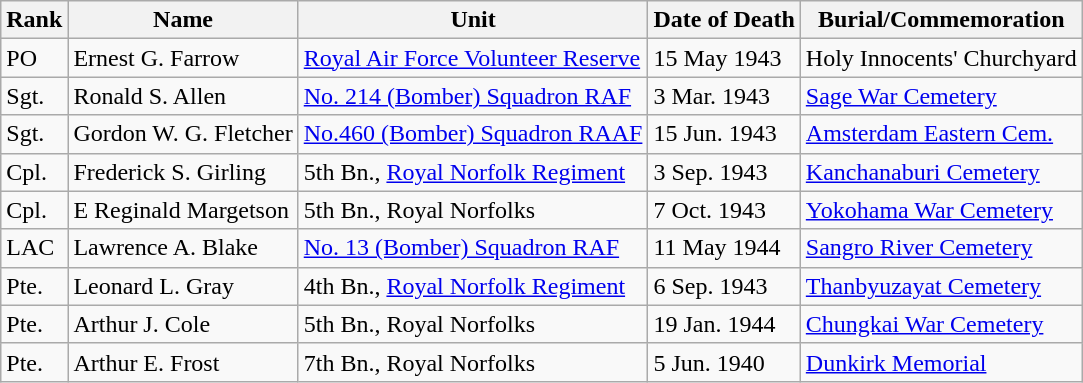<table class="wikitable">
<tr>
<th>Rank</th>
<th>Name</th>
<th>Unit</th>
<th>Date of Death</th>
<th>Burial/Commemoration</th>
</tr>
<tr>
<td>PO</td>
<td>Ernest G. Farrow</td>
<td><a href='#'>Royal Air Force Volunteer Reserve</a></td>
<td>15 May 1943</td>
<td>Holy Innocents' Churchyard</td>
</tr>
<tr>
<td>Sgt.</td>
<td>Ronald S. Allen</td>
<td><a href='#'>No. 214 (Bomber) Squadron RAF</a></td>
<td>3 Mar. 1943</td>
<td><a href='#'>Sage War Cemetery</a></td>
</tr>
<tr>
<td>Sgt.</td>
<td>Gordon W. G. Fletcher</td>
<td><a href='#'>No.460 (Bomber) Squadron RAAF</a></td>
<td>15 Jun. 1943</td>
<td><a href='#'>Amsterdam Eastern Cem.</a></td>
</tr>
<tr>
<td>Cpl.</td>
<td>Frederick S. Girling</td>
<td>5th Bn., <a href='#'>Royal Norfolk Regiment</a></td>
<td>3 Sep. 1943</td>
<td><a href='#'>Kanchanaburi Cemetery</a></td>
</tr>
<tr>
<td>Cpl.</td>
<td>E Reginald Margetson</td>
<td>5th Bn., Royal Norfolks</td>
<td>7 Oct. 1943</td>
<td><a href='#'>Yokohama War Cemetery</a></td>
</tr>
<tr>
<td>LAC</td>
<td>Lawrence A. Blake</td>
<td><a href='#'>No. 13 (Bomber) Squadron RAF</a></td>
<td>11 May 1944</td>
<td><a href='#'>Sangro River Cemetery</a></td>
</tr>
<tr>
<td>Pte.</td>
<td>Leonard L. Gray</td>
<td>4th Bn., <a href='#'>Royal Norfolk Regiment</a></td>
<td>6 Sep. 1943</td>
<td><a href='#'>Thanbyuzayat Cemetery</a></td>
</tr>
<tr>
<td>Pte.</td>
<td>Arthur J. Cole</td>
<td>5th Bn., Royal Norfolks</td>
<td>19 Jan. 1944</td>
<td><a href='#'>Chungkai War Cemetery</a></td>
</tr>
<tr>
<td>Pte.</td>
<td>Arthur E. Frost</td>
<td>7th Bn., Royal Norfolks</td>
<td>5 Jun. 1940</td>
<td><a href='#'>Dunkirk Memorial</a></td>
</tr>
</table>
